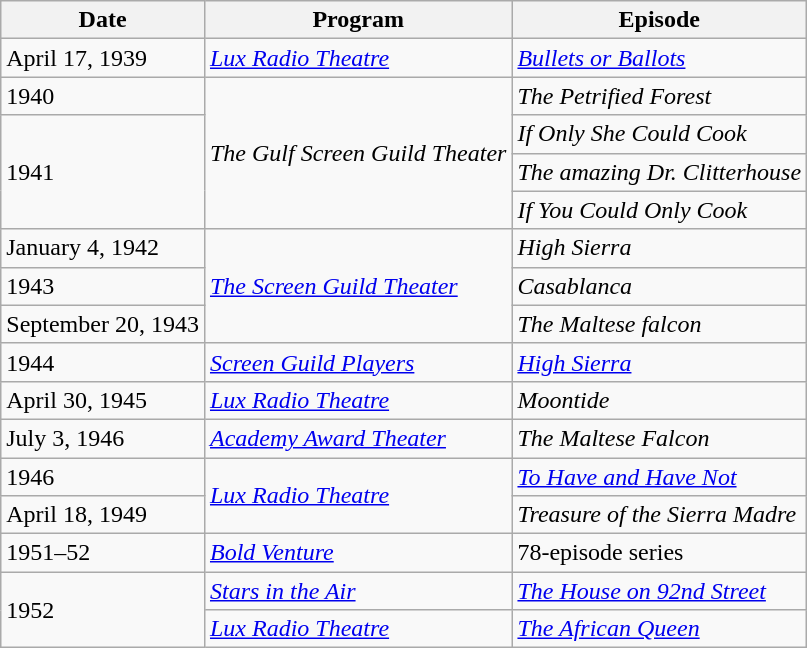<table class="wikitable">
<tr>
<th>Date</th>
<th>Program</th>
<th>Episode</th>
</tr>
<tr>
<td>April 17, 1939</td>
<td><em><a href='#'>Lux Radio Theatre</a></em></td>
<td><em><a href='#'>Bullets or Ballots</a></em></td>
</tr>
<tr>
<td>1940</td>
<td rowspan="4"><em>The Gulf Screen Guild Theater</em></td>
<td><em>The Petrified Forest</em></td>
</tr>
<tr>
<td rowspan="3">1941</td>
<td><em>If Only She Could Cook</em></td>
</tr>
<tr>
<td><em>The amazing Dr. Clitterhouse</em></td>
</tr>
<tr>
<td><em>If You Could Only Cook</em></td>
</tr>
<tr>
<td>January 4, 1942</td>
<td rowspan="3"><em><a href='#'>The Screen Guild Theater</a></em></td>
<td><em>High Sierra</em></td>
</tr>
<tr>
<td>1943</td>
<td><em>Casablanca</em></td>
</tr>
<tr>
<td>September 20, 1943</td>
<td><em>The Maltese falcon</em></td>
</tr>
<tr>
<td>1944</td>
<td><em><a href='#'>Screen Guild Players</a></em></td>
<td><em><a href='#'>High Sierra</a></em></td>
</tr>
<tr>
<td>April 30, 1945</td>
<td><em><a href='#'>Lux Radio Theatre</a></em></td>
<td><em>Moontide</em></td>
</tr>
<tr>
<td>July 3, 1946</td>
<td><em><a href='#'>Academy Award Theater</a></em></td>
<td><em>The Maltese Falcon</em></td>
</tr>
<tr>
<td>1946</td>
<td rowspan="2"><em><a href='#'>Lux Radio Theatre</a></em></td>
<td><em><a href='#'>To Have and Have Not</a></em></td>
</tr>
<tr>
<td>April 18, 1949</td>
<td><em>Treasure of the Sierra Madre</em></td>
</tr>
<tr>
<td>1951–52</td>
<td><em><a href='#'>Bold Venture</a></em></td>
<td>78-episode series</td>
</tr>
<tr>
<td rowspan="2">1952</td>
<td><em><a href='#'>Stars in the Air</a></em></td>
<td><em><a href='#'>The House on 92nd Street</a></em></td>
</tr>
<tr>
<td><em><a href='#'>Lux Radio Theatre</a></em></td>
<td><em><a href='#'>The African Queen</a></em></td>
</tr>
</table>
